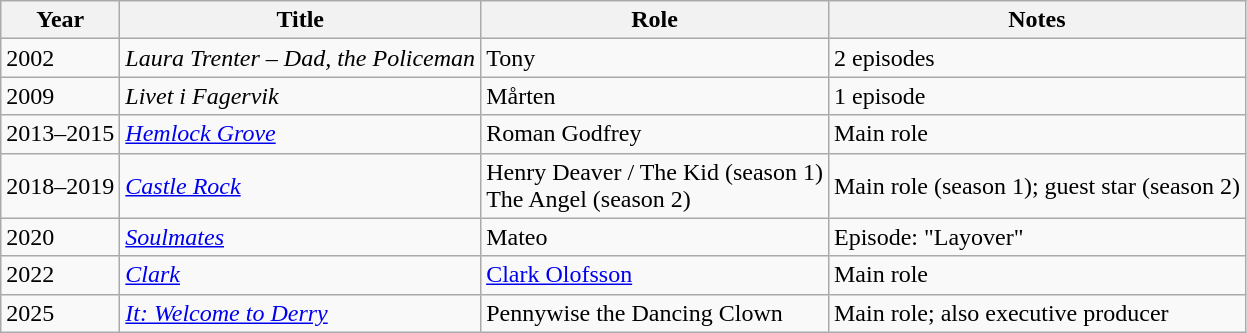<table class="wikitable sortable">
<tr>
<th>Year</th>
<th>Title</th>
<th>Role</th>
<th>Notes</th>
</tr>
<tr>
<td>2002</td>
<td><em>Laura Trenter – Dad, the Policeman</em></td>
<td>Tony</td>
<td>2 episodes</td>
</tr>
<tr>
<td>2009</td>
<td><em>Livet i Fagervik</em></td>
<td>Mårten</td>
<td>1 episode</td>
</tr>
<tr>
<td>2013–2015</td>
<td><em><a href='#'>Hemlock Grove</a></em></td>
<td>Roman Godfrey</td>
<td>Main role</td>
</tr>
<tr>
<td>2018–2019</td>
<td><em><a href='#'>Castle Rock</a></em></td>
<td>Henry Deaver / The Kid (season 1)<br>The Angel (season 2)</td>
<td>Main role (season 1); guest star (season 2)</td>
</tr>
<tr>
<td>2020</td>
<td><em><a href='#'>Soulmates</a></em></td>
<td>Mateo</td>
<td>Episode: "Layover"</td>
</tr>
<tr>
<td>2022</td>
<td><em><a href='#'>Clark</a></em></td>
<td><a href='#'>Clark Olofsson</a></td>
<td>Main role</td>
</tr>
<tr>
<td>2025</td>
<td><em><a href='#'>It: Welcome to Derry</a></em></td>
<td>Pennywise the Dancing Clown</td>
<td>Main role; also executive producer</td>
</tr>
</table>
